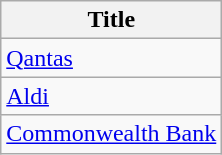<table class="wikitable">
<tr>
<th>Title</th>
</tr>
<tr>
<td><a href='#'>Qantas</a></td>
</tr>
<tr>
<td><a href='#'>Aldi</a></td>
</tr>
<tr>
<td><a href='#'>Commonwealth Bank</a></td>
</tr>
</table>
